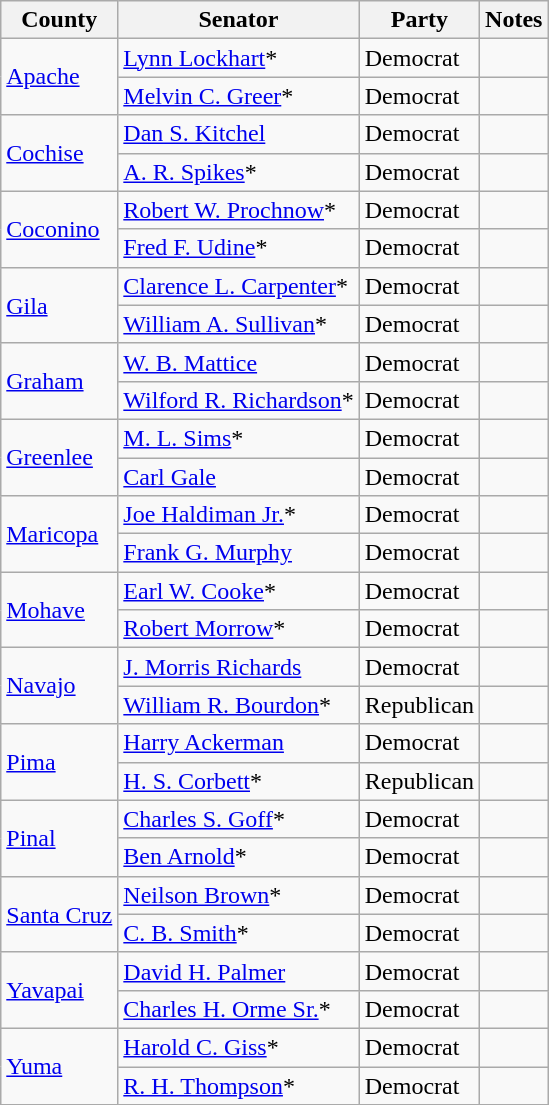<table class=wikitable>
<tr>
<th>County</th>
<th>Senator</th>
<th>Party</th>
<th>Notes</th>
</tr>
<tr>
<td rowspan="2"><a href='#'>Apache</a></td>
<td><a href='#'>Lynn Lockhart</a>*</td>
<td>Democrat</td>
<td></td>
</tr>
<tr>
<td><a href='#'>Melvin C. Greer</a>*</td>
<td>Democrat</td>
<td></td>
</tr>
<tr>
<td rowspan="2"><a href='#'>Cochise</a></td>
<td><a href='#'>Dan S. Kitchel</a></td>
<td>Democrat</td>
<td></td>
</tr>
<tr>
<td><a href='#'>A. R. Spikes</a>*</td>
<td>Democrat</td>
<td></td>
</tr>
<tr>
<td rowspan="2"><a href='#'>Coconino</a></td>
<td><a href='#'>Robert W. Prochnow</a>*</td>
<td>Democrat</td>
<td></td>
</tr>
<tr>
<td><a href='#'>Fred F. Udine</a>*</td>
<td>Democrat</td>
<td></td>
</tr>
<tr>
<td rowspan="2"><a href='#'>Gila</a></td>
<td><a href='#'>Clarence L. Carpenter</a>*</td>
<td>Democrat</td>
<td></td>
</tr>
<tr>
<td><a href='#'>William A. Sullivan</a>*</td>
<td>Democrat</td>
<td></td>
</tr>
<tr>
<td rowspan="2"><a href='#'>Graham</a></td>
<td><a href='#'>W. B. Mattice</a></td>
<td>Democrat</td>
<td></td>
</tr>
<tr>
<td><a href='#'>Wilford R. Richardson</a>*</td>
<td>Democrat</td>
<td></td>
</tr>
<tr>
<td rowspan="2"><a href='#'>Greenlee</a></td>
<td><a href='#'>M. L. Sims</a>*</td>
<td>Democrat</td>
<td></td>
</tr>
<tr>
<td><a href='#'>Carl Gale</a></td>
<td>Democrat</td>
<td></td>
</tr>
<tr>
<td rowspan="2"><a href='#'>Maricopa</a></td>
<td><a href='#'>Joe Haldiman Jr.</a>*</td>
<td>Democrat</td>
<td></td>
</tr>
<tr>
<td><a href='#'>Frank G. Murphy</a></td>
<td>Democrat</td>
<td></td>
</tr>
<tr>
<td rowspan="2"><a href='#'>Mohave</a></td>
<td><a href='#'>Earl W. Cooke</a>*</td>
<td>Democrat</td>
<td></td>
</tr>
<tr>
<td><a href='#'>Robert Morrow</a>*</td>
<td>Democrat</td>
<td></td>
</tr>
<tr>
<td rowspan="2"><a href='#'>Navajo</a></td>
<td><a href='#'>J. Morris Richards</a></td>
<td>Democrat</td>
<td></td>
</tr>
<tr>
<td><a href='#'>William R. Bourdon</a>*</td>
<td>Republican</td>
<td></td>
</tr>
<tr>
<td rowspan="2"><a href='#'>Pima</a></td>
<td><a href='#'>Harry Ackerman</a></td>
<td>Democrat</td>
<td></td>
</tr>
<tr>
<td><a href='#'>H. S. Corbett</a>*</td>
<td>Republican</td>
<td></td>
</tr>
<tr>
<td rowspan="2"><a href='#'>Pinal</a></td>
<td><a href='#'>Charles S. Goff</a>*</td>
<td>Democrat</td>
<td></td>
</tr>
<tr>
<td><a href='#'>Ben Arnold</a>*</td>
<td>Democrat</td>
<td></td>
</tr>
<tr>
<td rowspan="2"><a href='#'>Santa Cruz</a></td>
<td><a href='#'>Neilson Brown</a>*</td>
<td>Democrat</td>
<td></td>
</tr>
<tr>
<td><a href='#'>C. B. Smith</a>*</td>
<td>Democrat</td>
<td></td>
</tr>
<tr>
<td rowspan="2"><a href='#'>Yavapai</a></td>
<td><a href='#'>David H. Palmer</a></td>
<td>Democrat</td>
<td></td>
</tr>
<tr>
<td><a href='#'>Charles H. Orme Sr.</a>*</td>
<td>Democrat</td>
<td></td>
</tr>
<tr>
<td rowspan="2"><a href='#'>Yuma</a></td>
<td><a href='#'>Harold C. Giss</a>*</td>
<td>Democrat</td>
<td></td>
</tr>
<tr>
<td><a href='#'>R. H. Thompson</a>*</td>
<td>Democrat</td>
<td></td>
</tr>
<tr>
</tr>
</table>
